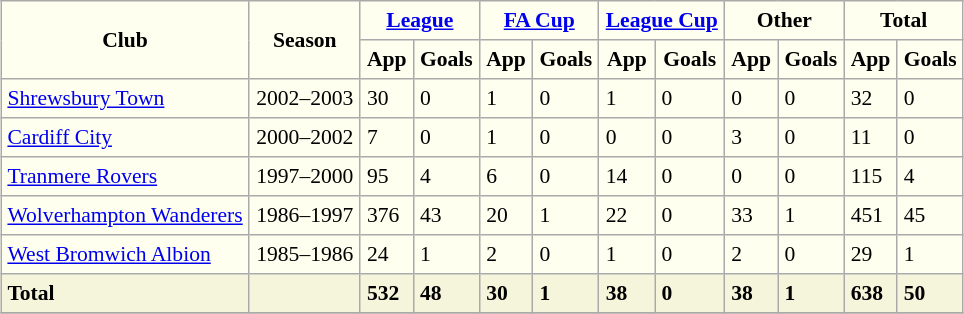<table border=1 align=center cellpadding=4 cellspacing=2 style="background: ivory; font-size: 90%; border: 1px #aaaaaa solid; border-collapse: collapse; clear:center">
<tr>
<th rowspan="2">Club</th>
<th rowspan="2">Season</th>
<th colspan="2"><a href='#'>League</a></th>
<th colspan="2"><a href='#'>FA Cup</a></th>
<th colspan="2"><a href='#'>League Cup</a></th>
<th colspan="2">Other</th>
<th colspan="2">Total</th>
</tr>
<tr>
<th>App</th>
<th>Goals</th>
<th>App</th>
<th>Goals</th>
<th>App</th>
<th>Goals</th>
<th>App</th>
<th>Goals</th>
<th>App</th>
<th>Goals</th>
</tr>
<tr>
<td rowspan="1" valign=top><a href='#'>Shrewsbury Town</a></td>
<td>2002–2003</td>
<td>30</td>
<td>0</td>
<td>1</td>
<td>0</td>
<td>1</td>
<td>0</td>
<td>0</td>
<td>0</td>
<td>32</td>
<td>0</td>
</tr>
<tr>
<td rowspan="1" valign=top><a href='#'>Cardiff City</a></td>
<td>2000–2002</td>
<td>7</td>
<td>0</td>
<td>1</td>
<td>0</td>
<td>0</td>
<td>0</td>
<td>3</td>
<td>0</td>
<td>11</td>
<td>0</td>
</tr>
<tr>
<td rowspan="1" valign=top><a href='#'>Tranmere Rovers</a></td>
<td>1997–2000</td>
<td>95</td>
<td>4</td>
<td>6</td>
<td>0</td>
<td>14</td>
<td>0</td>
<td>0</td>
<td>0</td>
<td>115</td>
<td>4</td>
</tr>
<tr>
<td rowspan="1" valign=top><a href='#'>Wolverhampton Wanderers</a></td>
<td>1986–1997</td>
<td>376</td>
<td>43</td>
<td>20</td>
<td>1</td>
<td>22</td>
<td>0</td>
<td>33</td>
<td>1</td>
<td>451</td>
<td>45</td>
</tr>
<tr>
<td rowspan="1" valign=top><a href='#'>West Bromwich Albion</a></td>
<td>1985–1986</td>
<td>24</td>
<td>1</td>
<td>2</td>
<td>0</td>
<td>1</td>
<td>0</td>
<td>2</td>
<td>0</td>
<td>29</td>
<td>1</td>
</tr>
<tr>
<th align=left style="background:beige">Total</th>
<th align=left style="background:beige" colspan="1"></th>
<th align=left style="background:beige">532</th>
<th align=left style="background:beige">48</th>
<th align=left style="background:beige">30</th>
<th align=left style="background:beige">1</th>
<th align=left style="background:beige">38</th>
<th align=left style="background:beige">0</th>
<th align=left style="background:beige">38</th>
<th align=left style="background:beige">1</th>
<th align=left style="background:beige">638</th>
<th align=left style="background:beige">50</th>
</tr>
<tr>
</tr>
</table>
